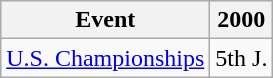<table class="wikitable" style="text-align:center">
<tr>
<th>Event</th>
<th>2000</th>
</tr>
<tr>
<td align=left><a href='#'>U.S. Championships</a></td>
<td>5th J.</td>
</tr>
</table>
